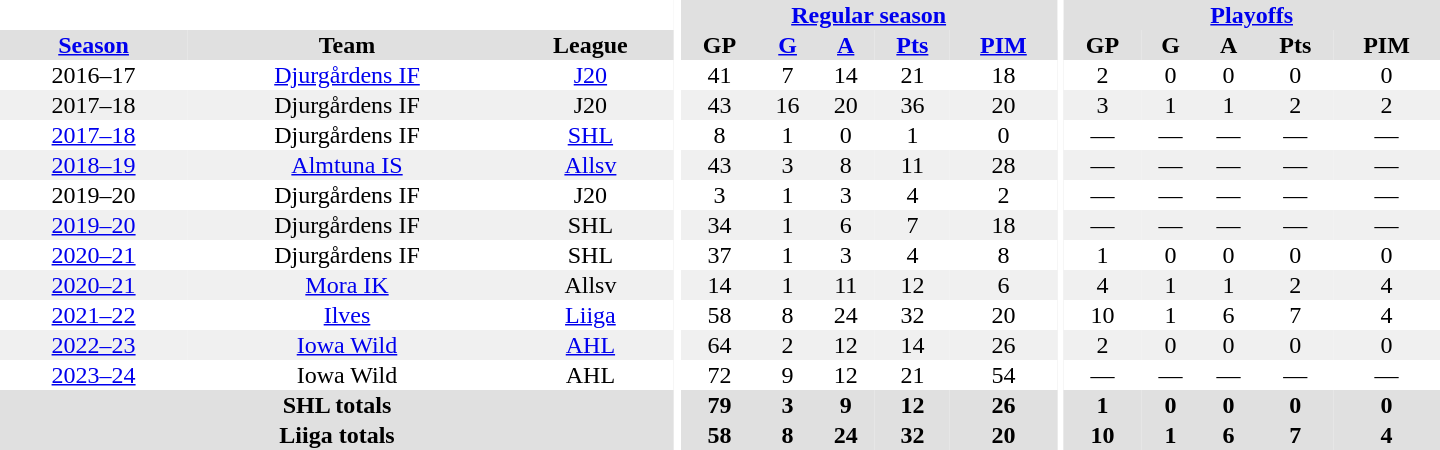<table border="0" cellpadding="1" cellspacing="0" style="text-align:center; width:60em;">
<tr bgcolor="#e0e0e0">
<th colspan="3" bgcolor="#ffffff"></th>
<th rowspan="101" bgcolor="#ffffff"></th>
<th colspan="5"><a href='#'>Regular season</a></th>
<th rowspan="101" bgcolor="#ffffff"></th>
<th colspan="5"><a href='#'>Playoffs</a></th>
</tr>
<tr bgcolor="#e0e0e0">
<th><a href='#'>Season</a></th>
<th>Team</th>
<th>League</th>
<th>GP</th>
<th><a href='#'>G</a></th>
<th><a href='#'>A</a></th>
<th><a href='#'>Pts</a></th>
<th><a href='#'>PIM</a></th>
<th>GP</th>
<th>G</th>
<th>A</th>
<th>Pts</th>
<th>PIM</th>
</tr>
<tr>
<td>2016–17</td>
<td><a href='#'>Djurgårdens IF</a></td>
<td><a href='#'>J20</a></td>
<td>41</td>
<td>7</td>
<td>14</td>
<td>21</td>
<td>18</td>
<td>2</td>
<td>0</td>
<td>0</td>
<td>0</td>
<td>0</td>
</tr>
<tr bgcolor="#f0f0f0">
<td>2017–18</td>
<td>Djurgårdens IF</td>
<td>J20</td>
<td>43</td>
<td>16</td>
<td>20</td>
<td>36</td>
<td>20</td>
<td>3</td>
<td>1</td>
<td>1</td>
<td>2</td>
<td>2</td>
</tr>
<tr>
<td><a href='#'>2017–18</a></td>
<td>Djurgårdens IF</td>
<td><a href='#'>SHL</a></td>
<td>8</td>
<td>1</td>
<td>0</td>
<td>1</td>
<td>0</td>
<td>—</td>
<td>—</td>
<td>—</td>
<td>—</td>
<td>—</td>
</tr>
<tr bgcolor="#f0f0f0">
<td><a href='#'>2018–19</a></td>
<td><a href='#'>Almtuna IS</a></td>
<td><a href='#'>Allsv</a></td>
<td>43</td>
<td>3</td>
<td>8</td>
<td>11</td>
<td>28</td>
<td>—</td>
<td>—</td>
<td>—</td>
<td>—</td>
<td>—</td>
</tr>
<tr>
<td>2019–20</td>
<td>Djurgårdens IF</td>
<td>J20</td>
<td>3</td>
<td>1</td>
<td>3</td>
<td>4</td>
<td>2</td>
<td>—</td>
<td>—</td>
<td>—</td>
<td>—</td>
<td>—</td>
</tr>
<tr bgcolor="#f0f0f0">
<td><a href='#'>2019–20</a></td>
<td>Djurgårdens IF</td>
<td>SHL</td>
<td>34</td>
<td>1</td>
<td>6</td>
<td>7</td>
<td>18</td>
<td>—</td>
<td>—</td>
<td>—</td>
<td>—</td>
<td>—</td>
</tr>
<tr>
<td><a href='#'>2020–21</a></td>
<td>Djurgårdens IF</td>
<td>SHL</td>
<td>37</td>
<td>1</td>
<td>3</td>
<td>4</td>
<td>8</td>
<td>1</td>
<td>0</td>
<td>0</td>
<td>0</td>
<td>0</td>
</tr>
<tr bgcolor="#f0f0f0">
<td><a href='#'>2020–21</a></td>
<td><a href='#'>Mora IK</a></td>
<td>Allsv</td>
<td>14</td>
<td>1</td>
<td>11</td>
<td>12</td>
<td>6</td>
<td>4</td>
<td>1</td>
<td>1</td>
<td>2</td>
<td>4</td>
</tr>
<tr>
<td><a href='#'>2021–22</a></td>
<td><a href='#'>Ilves</a></td>
<td><a href='#'>Liiga</a></td>
<td>58</td>
<td>8</td>
<td>24</td>
<td>32</td>
<td>20</td>
<td>10</td>
<td>1</td>
<td>6</td>
<td>7</td>
<td>4</td>
</tr>
<tr bgcolor="#f0f0f0">
<td><a href='#'>2022–23</a></td>
<td><a href='#'>Iowa Wild</a></td>
<td><a href='#'>AHL</a></td>
<td>64</td>
<td>2</td>
<td>12</td>
<td>14</td>
<td>26</td>
<td>2</td>
<td>0</td>
<td>0</td>
<td>0</td>
<td>0</td>
</tr>
<tr>
<td><a href='#'>2023–24</a></td>
<td>Iowa Wild</td>
<td>AHL</td>
<td>72</td>
<td>9</td>
<td>12</td>
<td>21</td>
<td>54</td>
<td>—</td>
<td>—</td>
<td>—</td>
<td>—</td>
<td>—</td>
</tr>
<tr bgcolor="#e0e0e0">
<th colspan="3">SHL totals</th>
<th>79</th>
<th>3</th>
<th>9</th>
<th>12</th>
<th>26</th>
<th>1</th>
<th>0</th>
<th>0</th>
<th>0</th>
<th>0</th>
</tr>
<tr bgcolor="#e0e0e0">
<th colspan="3">Liiga totals</th>
<th>58</th>
<th>8</th>
<th>24</th>
<th>32</th>
<th>20</th>
<th>10</th>
<th>1</th>
<th>6</th>
<th>7</th>
<th>4</th>
</tr>
</table>
